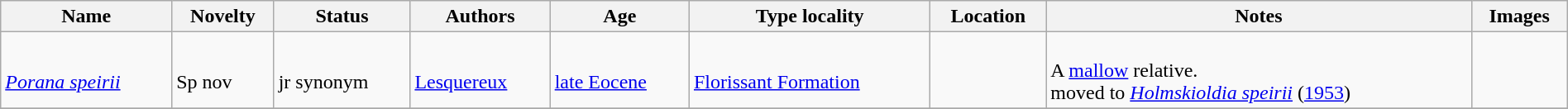<table class="wikitable sortable" align="center" width="100%">
<tr>
<th>Name</th>
<th>Novelty</th>
<th>Status</th>
<th>Authors</th>
<th>Age</th>
<th>Type locality</th>
<th>Location</th>
<th>Notes</th>
<th>Images</th>
</tr>
<tr>
<td><br><em><a href='#'>Porana speirii</a></em></td>
<td><br>Sp nov</td>
<td><br>jr synonym</td>
<td><br><a href='#'>Lesquereux</a></td>
<td><br><a href='#'>late Eocene</a></td>
<td><br><a href='#'>Florissant Formation</a></td>
<td><br><br></td>
<td><br>A <a href='#'>mallow</a> relative.<br> moved to <em><a href='#'>Holmskioldia speirii</a></em> (<a href='#'>1953</a>)</td>
<td><br></td>
</tr>
<tr>
</tr>
</table>
